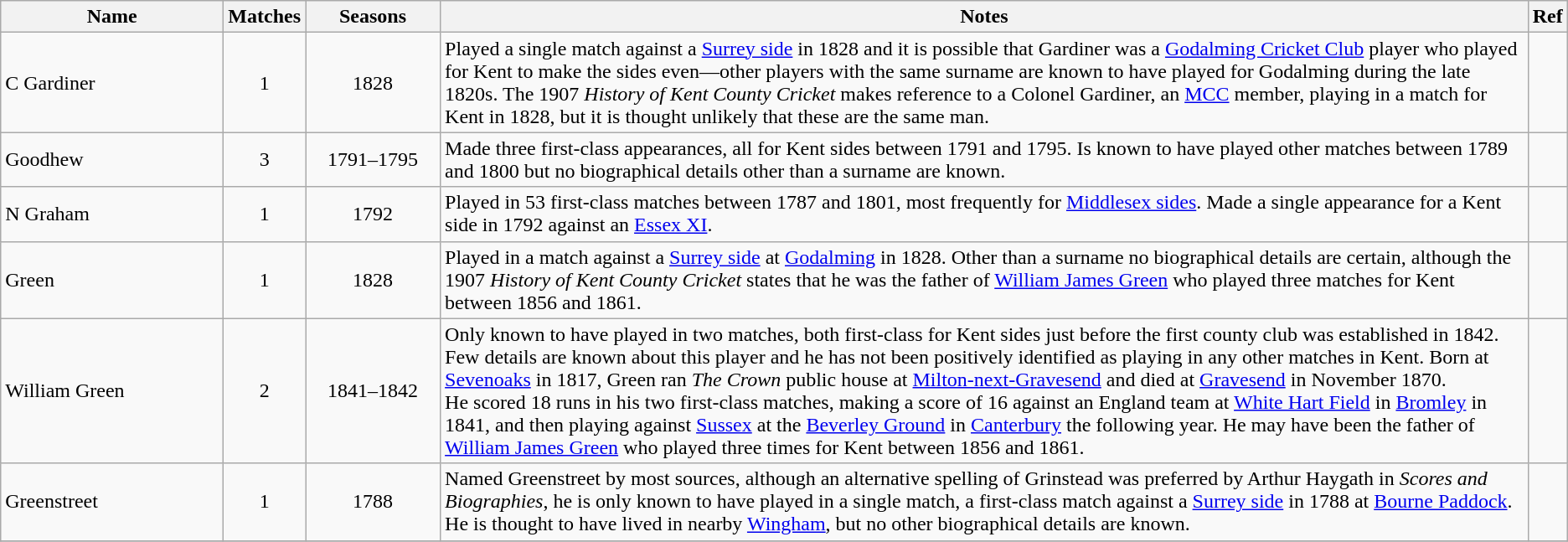<table class="wikitable">
<tr>
<th style="width:170px">Name</th>
<th>Matches</th>
<th style="width: 100px">Seasons</th>
<th>Notes</th>
<th>Ref</th>
</tr>
<tr>
<td>C Gardiner</td>
<td align=center>1</td>
<td align=center>1828</td>
<td>Played a single match against a <a href='#'>Surrey side</a> in 1828 and it is possible that Gardiner was a <a href='#'>Godalming Cricket Club</a> player who played for Kent to make the sides even―other players with the same surname are known to have played for Godalming during the late 1820s. The 1907 <em>History of Kent County Cricket</em> makes reference to a Colonel Gardiner, an <a href='#'>MCC</a> member, playing in a match for Kent in 1828, but it is thought unlikely that these are the same man.</td>
<td></td>
</tr>
<tr>
<td>Goodhew</td>
<td align=center>3</td>
<td align=center>1791–1795</td>
<td>Made three first-class appearances, all for Kent sides between 1791 and 1795. Is known to have played other matches between 1789 and 1800 but no biographical details other than a surname are known.</td>
<td></td>
</tr>
<tr>
<td>N Graham</td>
<td align=center>1</td>
<td align=center>1792</td>
<td>Played in 53 first-class matches between 1787 and 1801, most frequently for <a href='#'>Middlesex sides</a>. Made a single appearance for a Kent side in 1792 against an <a href='#'>Essex XI</a>.</td>
<td></td>
</tr>
<tr>
<td>Green</td>
<td align=center>1</td>
<td align=center>1828</td>
<td>Played in a match against a <a href='#'>Surrey side</a> at <a href='#'>Godalming</a> in 1828. Other than a surname no biographical details are certain, although the 1907 <em>History of Kent County Cricket</em> states that he was the father of <a href='#'>William James Green</a> who played three matches for Kent between 1856 and 1861.</td>
<td></td>
</tr>
<tr>
<td>William Green</td>
<td align=center>2</td>
<td align=center>1841–1842</td>
<td>Only known to have played in two matches, both first-class for Kent sides just before the first county club was established in 1842. Few details are known about this player and he has not been positively identified as playing in any other matches in Kent. Born at <a href='#'>Sevenoaks</a> in 1817, Green ran <em>The Crown</em> public house at <a href='#'>Milton-next-Gravesend</a> and died at <a href='#'>Gravesend</a> in November 1870.<br>He scored 18 runs in his two first-class matches, making a score of 16 against an England team at <a href='#'>White Hart Field</a> in <a href='#'>Bromley</a> in 1841, and then playing against <a href='#'>Sussex</a> at the <a href='#'>Beverley Ground</a> in <a href='#'>Canterbury</a> the following year. He may have been the father of <a href='#'>William James Green</a> who played three times for Kent between 1856 and 1861.</td>
<td></td>
</tr>
<tr>
<td>Greenstreet</td>
<td align=center>1</td>
<td align=center>1788</td>
<td>Named Greenstreet by most sources, although an alternative spelling of Grinstead was preferred by Arthur Haygath in <em>Scores and Biographies</em>, he is only known to have played in a single match, a first-class match against a <a href='#'>Surrey side</a> in 1788 at <a href='#'>Bourne Paddock</a>. He is thought to have lived in nearby <a href='#'>Wingham</a>, but no other biographical details are known.</td>
<td></td>
</tr>
<tr>
</tr>
</table>
